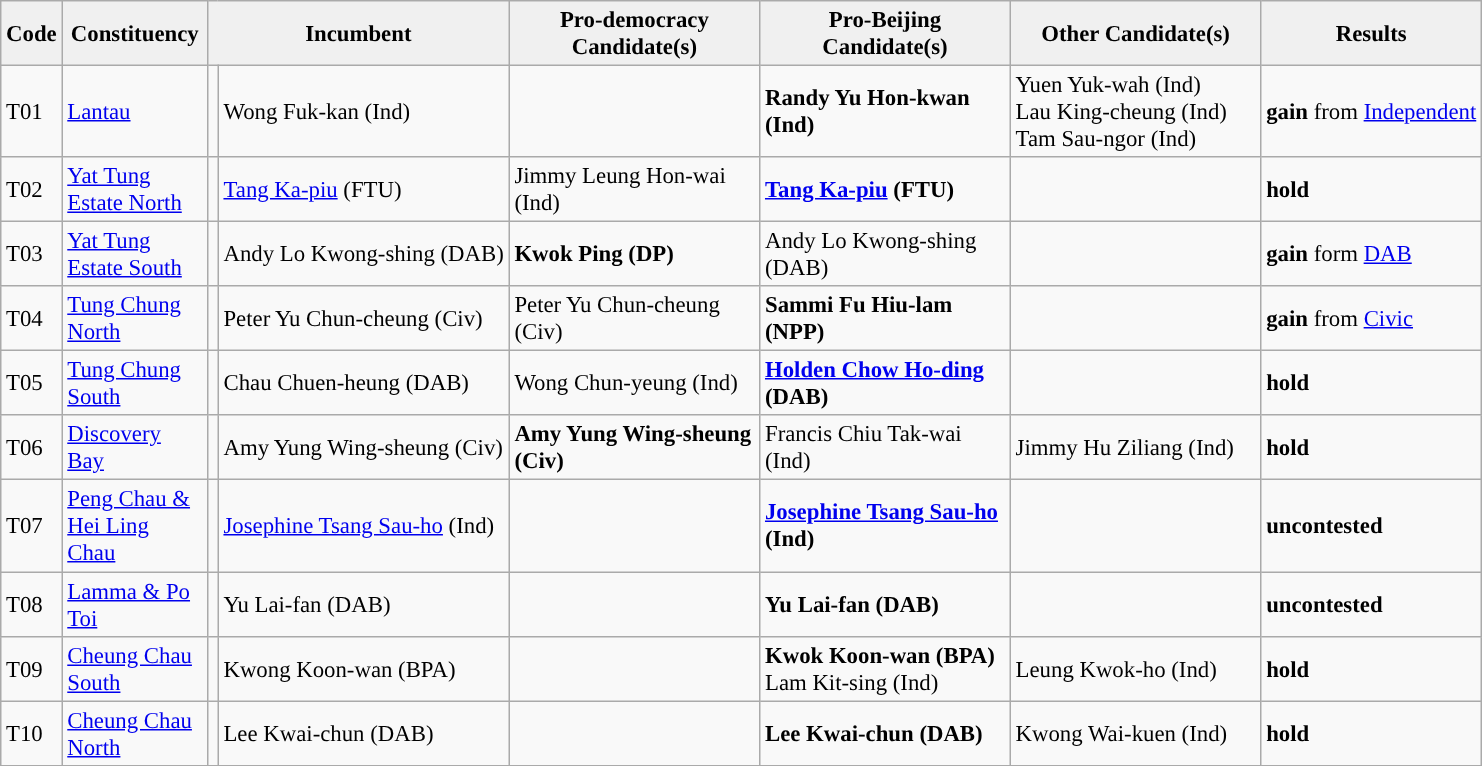<table class="wikitable sortable" style="font-size: 95%;">
<tr>
<th align="center" style="background:#f0f0f0;" width="20px"><strong>Code</strong></th>
<th align="center" style="background:#f0f0f0;" width="90px"><strong>Constituency</strong></th>
<th align="center" style="background:#f0f0f0;" width="120px" colspan=2><strong>Incumbent</strong></th>
<th align="center" style="background:#f0f0f0;" width="160px"><strong>Pro-democracy Candidate(s)</strong></th>
<th align="center" style="background:#f0f0f0;" width="160px"><strong>Pro-Beijing Candidate(s)</strong></th>
<th align="center" style="background:#f0f0f0;" width="160px"><strong>Other Candidate(s)</strong></th>
<th align="center" style="background:#f0f0f0;" width="100px" colspan="2"><strong>Results</strong></th>
</tr>
<tr>
<td>T01</td>
<td><a href='#'>Lantau</a></td>
<td></td>
<td>Wong Fuk-kan (Ind)</td>
<td></td>
<td><strong>Randy Yu Hon-kwan (Ind)</strong></td>
<td>Yuen Yuk-wah (Ind)<br>Lau King-cheung (Ind)<br>Tam Sau-ngor (Ind)</td>
<td> <strong>gain</strong> from <a href='#'>Independent</a></td>
</tr>
<tr>
<td>T02</td>
<td><a href='#'>Yat Tung Estate North</a></td>
<td></td>
<td><a href='#'>Tang Ka-piu</a> (FTU)</td>
<td>Jimmy Leung Hon-wai (Ind)</td>
<td><strong><a href='#'>Tang Ka-piu</a> (FTU)</strong></td>
<td></td>
<td> <strong>hold</strong></td>
</tr>
<tr>
<td>T03</td>
<td><a href='#'>Yat Tung Estate South</a></td>
<td></td>
<td>Andy Lo Kwong-shing (DAB)</td>
<td><strong>Kwok Ping (DP)</strong></td>
<td>Andy Lo Kwong-shing (DAB)</td>
<td></td>
<td> <strong>gain</strong> form <a href='#'>DAB</a></td>
</tr>
<tr>
<td>T04</td>
<td><a href='#'>Tung Chung North</a></td>
<td></td>
<td>Peter Yu Chun-cheung (Civ)</td>
<td>Peter Yu Chun-cheung (Civ)</td>
<td><strong>Sammi Fu Hiu-lam (NPP)</strong></td>
<td></td>
<td> <strong>gain</strong> from <a href='#'>Civic</a></td>
</tr>
<tr>
<td>T05</td>
<td><a href='#'>Tung Chung South</a></td>
<td></td>
<td>Chau Chuen-heung (DAB)</td>
<td>Wong Chun-yeung (Ind)</td>
<td><strong><a href='#'>Holden Chow Ho-ding</a> (DAB)</strong></td>
<td></td>
<td> <strong>hold</strong></td>
</tr>
<tr>
<td>T06</td>
<td><a href='#'>Discovery Bay</a></td>
<td></td>
<td>Amy Yung Wing-sheung (Civ)</td>
<td><strong>Amy Yung Wing-sheung (Civ)</strong></td>
<td>Francis Chiu Tak-wai (Ind)</td>
<td>Jimmy Hu Ziliang (Ind)</td>
<td> <strong>hold</strong></td>
</tr>
<tr>
<td>T07</td>
<td><a href='#'>Peng Chau & Hei Ling Chau</a></td>
<td></td>
<td><a href='#'>Josephine Tsang Sau-ho</a> (Ind)</td>
<td></td>
<td><strong><a href='#'>Josephine Tsang Sau-ho</a> (Ind)</strong></td>
<td></td>
<td> <strong>uncontested</strong></td>
</tr>
<tr>
<td>T08</td>
<td><a href='#'>Lamma & Po Toi</a></td>
<td></td>
<td>Yu Lai-fan (DAB)</td>
<td></td>
<td><strong>Yu Lai-fan (DAB)</strong></td>
<td></td>
<td> <strong>uncontested</strong></td>
</tr>
<tr>
<td>T09</td>
<td><a href='#'>Cheung Chau South</a></td>
<td></td>
<td>Kwong Koon-wan  (BPA)</td>
<td></td>
<td><strong>Kwok Koon-wan (BPA) </strong><br>Lam Kit-sing (Ind)</td>
<td>Leung Kwok-ho (Ind)</td>
<td> <strong>hold</strong></td>
</tr>
<tr>
<td>T10</td>
<td><a href='#'>Cheung Chau North</a></td>
<td></td>
<td>Lee Kwai-chun (DAB)</td>
<td></td>
<td><strong>Lee Kwai-chun (DAB)</strong></td>
<td>Kwong Wai-kuen (Ind)</td>
<td> <strong>hold</strong></td>
</tr>
<tr>
</tr>
</table>
